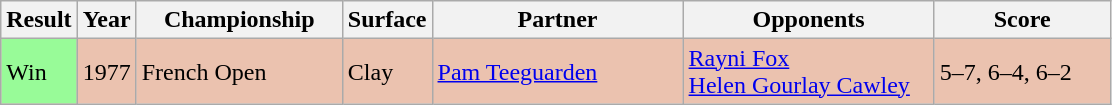<table class="sortable wikitable">
<tr>
<th>Result</th>
<th>Year</th>
<th style="width:130px">Championship</th>
<th style="width:50px">Surface</th>
<th style="width:160px">Partner</th>
<th style="width:160px">Opponents</th>
<th style="width:110px"  class="unsortable">Score</th>
</tr>
<tr style="background:#ebc2af;">
<td style="background:#98fb98;">Win</td>
<td>1977</td>
<td>French Open</td>
<td>Clay</td>
<td> <a href='#'>Pam Teeguarden</a></td>
<td> <a href='#'>Rayni Fox</a><br> <a href='#'>Helen Gourlay Cawley</a></td>
<td>5–7, 6–4, 6–2</td>
</tr>
</table>
